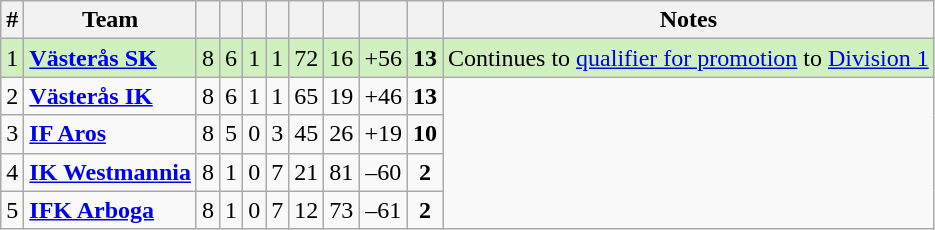<table class="wikitable sortable">
<tr>
<th>#</th>
<th>Team</th>
<th></th>
<th></th>
<th></th>
<th></th>
<th></th>
<th></th>
<th></th>
<th></th>
<th>Notes</th>
</tr>
<tr style="background: #D0F0C0;">
<td>1</td>
<td style="font-weight:bold;"><a href='#'>Västerås SK</a></td>
<td style="text-align: center;">8</td>
<td style="text-align: center;">6</td>
<td style="text-align: center;">1</td>
<td style="text-align: center;">1</td>
<td style="text-align: center;">72</td>
<td style="text-align: center;">16</td>
<td style="text-align: center;">+56</td>
<td style="text-align: center; font-weight:bold;">13</td>
<td>Continues to <a href='#'>qualifier for promotion</a> to <a href='#'>Division 1</a></td>
</tr>
<tr>
<td>2</td>
<td style="font-weight:bold;"><a href='#'>Västerås IK</a></td>
<td style="text-align: center;">8</td>
<td style="text-align: center;">6</td>
<td style="text-align: center;">1</td>
<td style="text-align: center;">1</td>
<td style="text-align: center;">65</td>
<td style="text-align: center;">19</td>
<td style="text-align: center;">+46</td>
<td style="text-align: center; font-weight:bold;">13</td>
</tr>
<tr>
<td>3</td>
<td style="font-weight:bold;"><a href='#'>IF Aros</a></td>
<td style="text-align: center;">8</td>
<td style="text-align: center;">5</td>
<td style="text-align: center;">0</td>
<td style="text-align: center;">3</td>
<td style="text-align: center;">45</td>
<td style="text-align: center;">26</td>
<td style="text-align: center;">+19</td>
<td style="text-align: center; font-weight:bold;">10</td>
</tr>
<tr>
<td>4</td>
<td style="font-weight:bold;"><a href='#'>IK Westmannia</a></td>
<td style="text-align: center;">8</td>
<td style="text-align: center;">1</td>
<td style="text-align: center;">0</td>
<td style="text-align: center;">7</td>
<td style="text-align: center;">21</td>
<td style="text-align: center;">81</td>
<td style="text-align: center;">–60</td>
<td style="text-align: center; font-weight:bold;">2</td>
</tr>
<tr>
<td>5</td>
<td style="font-weight:bold;"><a href='#'>IFK Arboga</a></td>
<td style="text-align: center;">8</td>
<td style="text-align: center;">1</td>
<td style="text-align: center;">0</td>
<td style="text-align: center;">7</td>
<td style="text-align: center;">12</td>
<td style="text-align: center;">73</td>
<td style="text-align: center;">–61</td>
<td style="text-align: center; font-weight:bold;">2</td>
</tr>
</table>
